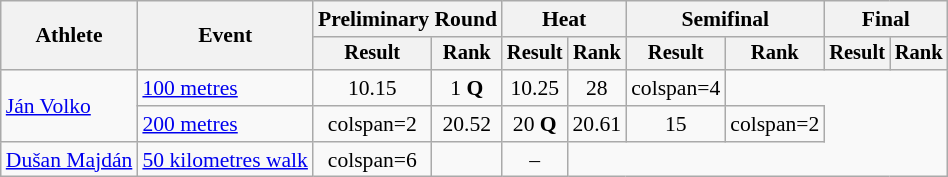<table class="wikitable" style="font-size:90%">
<tr>
<th rowspan="2">Athlete</th>
<th rowspan="2">Event</th>
<th colspan="2">Preliminary Round</th>
<th colspan="2">Heat</th>
<th colspan="2">Semifinal</th>
<th colspan="2">Final</th>
</tr>
<tr style="font-size:95%">
<th>Result</th>
<th>Rank</th>
<th>Result</th>
<th>Rank</th>
<th>Result</th>
<th>Rank</th>
<th>Result</th>
<th>Rank</th>
</tr>
<tr style=text-align:center>
<td style=text-align:left rowspan=2><a href='#'>Ján Volko</a></td>
<td style=text-align:left><a href='#'>100 metres</a></td>
<td>10.15 </td>
<td>1 <strong>Q</strong></td>
<td>10.25</td>
<td>28</td>
<td>colspan=4 </td>
</tr>
<tr style=text-align:center>
<td style=text-align:left><a href='#'>200 metres</a></td>
<td>colspan=2 </td>
<td>20.52</td>
<td>20 <strong>Q</strong></td>
<td>20.61</td>
<td>15</td>
<td>colspan=2 </td>
</tr>
<tr style=text-align:center>
<td style=text-align:left><a href='#'>Dušan Majdán</a></td>
<td style=text-align:left><a href='#'>50 kilometres walk</a></td>
<td>colspan=6 </td>
<td></td>
<td>–</td>
</tr>
</table>
